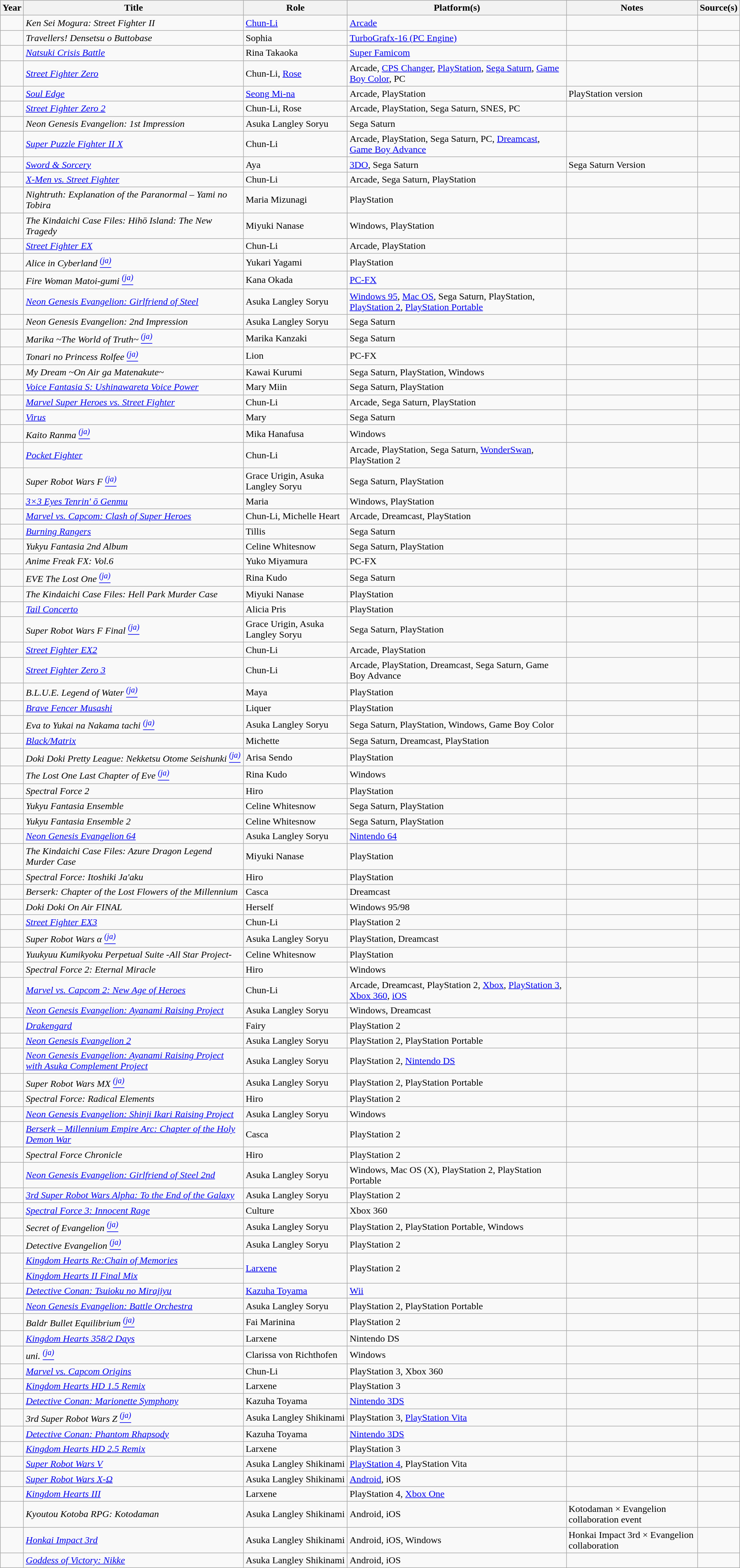<table class="wikitable sortable plainrowheaders">
<tr>
<th>Year</th>
<th>Title</th>
<th>Role</th>
<th class="unsortable">Platform(s)</th>
<th class="unsortable">Notes</th>
<th class="unsortable">Source(s)</th>
</tr>
<tr>
<td></td>
<td><em>Ken Sei Mogura: Street Fighter II</em></td>
<td><a href='#'>Chun-Li</a></td>
<td><a href='#'>Arcade</a></td>
<td></td>
<td></td>
</tr>
<tr>
<td></td>
<td><em>Travellers! Densetsu o Buttobase</em></td>
<td>Sophia</td>
<td><a href='#'>TurboGrafx-16 (PC Engine)</a></td>
<td></td>
<td></td>
</tr>
<tr>
<td></td>
<td><em><a href='#'>Natsuki Crisis Battle</a></em></td>
<td>Rina Takaoka</td>
<td><a href='#'>Super Famicom</a></td>
<td></td>
<td></td>
</tr>
<tr>
<td></td>
<td><em><a href='#'>Street Fighter Zero</a></em></td>
<td>Chun-Li, <a href='#'>Rose</a></td>
<td>Arcade, <a href='#'>CPS Changer</a>, <a href='#'>PlayStation</a>, <a href='#'>Sega Saturn</a>, <a href='#'>Game Boy Color</a>, PC</td>
<td></td>
<td></td>
</tr>
<tr>
<td></td>
<td><em><a href='#'>Soul Edge</a></em></td>
<td><a href='#'>Seong Mi-na</a></td>
<td>Arcade, PlayStation</td>
<td>PlayStation version</td>
<td></td>
</tr>
<tr>
<td></td>
<td><em><a href='#'>Street Fighter Zero 2</a></em></td>
<td>Chun-Li, Rose</td>
<td>Arcade, PlayStation, Sega Saturn, SNES, PC</td>
<td></td>
<td></td>
</tr>
<tr>
<td></td>
<td><em>Neon Genesis Evangelion: 1st Impression</em></td>
<td>Asuka Langley Soryu</td>
<td>Sega Saturn</td>
<td></td>
<td></td>
</tr>
<tr>
<td></td>
<td><em><a href='#'>Super Puzzle Fighter II X</a></em></td>
<td>Chun-Li</td>
<td>Arcade, PlayStation, Sega Saturn, PC, <a href='#'>Dreamcast</a>, <a href='#'>Game Boy Advance</a></td>
<td></td>
<td></td>
</tr>
<tr>
<td></td>
<td><em><a href='#'>Sword & Sorcery</a></em></td>
<td>Aya</td>
<td><a href='#'>3DO</a>, Sega Saturn</td>
<td>Sega Saturn Version</td>
<td></td>
</tr>
<tr>
<td></td>
<td><em><a href='#'>X-Men vs. Street Fighter</a></em></td>
<td>Chun-Li</td>
<td>Arcade, Sega Saturn, PlayStation</td>
<td></td>
<td></td>
</tr>
<tr>
<td></td>
<td><em>Nightruth: Explanation of the Paranormal – Yami no Tobira</em></td>
<td>Maria Mizunagi</td>
<td>PlayStation</td>
<td></td>
<td></td>
</tr>
<tr>
<td></td>
<td><em>The Kindaichi Case Files: Hihō Island: The New Tragedy</em></td>
<td>Miyuki Nanase</td>
<td>Windows, PlayStation</td>
<td></td>
<td></td>
</tr>
<tr>
<td></td>
<td><em><a href='#'>Street Fighter EX</a></em></td>
<td>Chun-Li</td>
<td>Arcade, PlayStation</td>
<td></td>
<td></td>
</tr>
<tr>
<td></td>
<td><em>Alice in Cyberland <a href='#'><sup>(ja)</sup></a></em></td>
<td>Yukari Yagami</td>
<td>PlayStation</td>
<td></td>
<td></td>
</tr>
<tr>
<td></td>
<td><em>Fire Woman Matoi-gumi <a href='#'><sup>(ja)</sup></a></em></td>
<td>Kana Okada</td>
<td><a href='#'>PC-FX</a></td>
<td></td>
<td></td>
</tr>
<tr>
<td></td>
<td><em><a href='#'>Neon Genesis Evangelion: Girlfriend of Steel</a></em></td>
<td>Asuka Langley Soryu</td>
<td><a href='#'>Windows 95</a>, <a href='#'>Mac OS</a>, Sega Saturn, PlayStation, <a href='#'>PlayStation 2</a>, <a href='#'>PlayStation Portable</a></td>
<td></td>
<td></td>
</tr>
<tr>
<td></td>
<td><em>Neon Genesis Evangelion: 2nd Impression</em></td>
<td>Asuka Langley Soryu</td>
<td>Sega Saturn</td>
<td></td>
<td></td>
</tr>
<tr>
<td></td>
<td><em>Marika ~The World of Truth~ <a href='#'><sup>(ja)</sup></a></em></td>
<td>Marika Kanzaki</td>
<td>Sega Saturn</td>
<td></td>
<td></td>
</tr>
<tr>
<td></td>
<td><em>Tonari no Princess Rolfee <a href='#'><sup>(ja)</sup></a></em></td>
<td>Lion</td>
<td>PC-FX</td>
<td></td>
<td></td>
</tr>
<tr>
<td></td>
<td><em>My Dream ~On Air ga Matenakute~</em></td>
<td>Kawai Kurumi</td>
<td>Sega Saturn, PlayStation, Windows</td>
<td></td>
<td></td>
</tr>
<tr>
<td></td>
<td><em><a href='#'>Voice Fantasia S: Ushinawareta Voice Power</a></em></td>
<td>Mary Miin</td>
<td>Sega Saturn, PlayStation</td>
<td></td>
<td></td>
</tr>
<tr>
<td></td>
<td><em><a href='#'>Marvel Super Heroes vs. Street Fighter</a></em></td>
<td>Chun-Li</td>
<td>Arcade, Sega Saturn, PlayStation</td>
<td></td>
<td></td>
</tr>
<tr>
<td></td>
<td><em><a href='#'>Virus</a></em></td>
<td>Mary</td>
<td>Sega Saturn</td>
<td></td>
<td></td>
</tr>
<tr>
<td></td>
<td><em>Kaito Ranma <a href='#'><sup>(ja)</sup></a></em></td>
<td>Mika Hanafusa</td>
<td>Windows</td>
<td></td>
<td></td>
</tr>
<tr>
<td></td>
<td><em><a href='#'>Pocket Fighter</a></em></td>
<td>Chun-Li</td>
<td>Arcade, PlayStation, Sega Saturn, <a href='#'>WonderSwan</a>, PlayStation 2</td>
<td></td>
<td></td>
</tr>
<tr>
<td></td>
<td><em>Super Robot Wars F <a href='#'><sup>(ja)</sup></a></em></td>
<td>Grace Urigin, Asuka Langley Soryu</td>
<td>Sega Saturn, PlayStation</td>
<td></td>
<td></td>
</tr>
<tr>
<td></td>
<td><em><a href='#'>3×3 Eyes Tenrin' ō Genmu</a></em></td>
<td>Maria</td>
<td>Windows, PlayStation</td>
<td></td>
<td></td>
</tr>
<tr>
<td></td>
<td><em><a href='#'>Marvel vs. Capcom: Clash of Super Heroes</a></em></td>
<td>Chun-Li, Michelle Heart</td>
<td>Arcade, Dreamcast, PlayStation</td>
<td></td>
<td></td>
</tr>
<tr>
<td></td>
<td><em><a href='#'>Burning Rangers</a></em></td>
<td>Tillis</td>
<td>Sega Saturn</td>
<td></td>
<td></td>
</tr>
<tr>
<td></td>
<td><em>Yukyu Fantasia 2nd Album</em></td>
<td>Celine Whitesnow</td>
<td>Sega Saturn, PlayStation</td>
<td></td>
<td></td>
</tr>
<tr>
<td></td>
<td><em>Anime Freak FX: Vol.6</em></td>
<td>Yuko Miyamura</td>
<td>PC-FX</td>
<td></td>
<td></td>
</tr>
<tr>
<td></td>
<td><em>EVE The Lost One <a href='#'><sup>(ja)</sup></a></em></td>
<td>Rina Kudo</td>
<td>Sega Saturn</td>
<td></td>
<td></td>
</tr>
<tr>
<td></td>
<td><em>The Kindaichi Case Files: Hell Park Murder Case</em></td>
<td>Miyuki Nanase</td>
<td>PlayStation</td>
<td></td>
<td></td>
</tr>
<tr>
<td></td>
<td><em><a href='#'>Tail Concerto</a></em></td>
<td>Alicia Pris</td>
<td>PlayStation</td>
<td></td>
<td></td>
</tr>
<tr>
<td></td>
<td><em>Super Robot Wars F Final <a href='#'><sup>(ja)</sup></a></em></td>
<td>Grace Urigin, Asuka Langley Soryu</td>
<td>Sega Saturn, PlayStation</td>
<td></td>
<td></td>
</tr>
<tr>
<td></td>
<td><em><a href='#'>Street Fighter EX2</a></em></td>
<td>Chun-Li</td>
<td>Arcade, PlayStation</td>
<td></td>
<td></td>
</tr>
<tr>
<td></td>
<td><em><a href='#'>Street Fighter Zero 3</a></em></td>
<td>Chun-Li</td>
<td>Arcade, PlayStation, Dreamcast, Sega Saturn, Game Boy Advance</td>
<td></td>
<td></td>
</tr>
<tr>
<td></td>
<td><em>B.L.U.E. Legend of Water <a href='#'><sup>(ja)</sup></a></em></td>
<td>Maya</td>
<td>PlayStation</td>
<td></td>
<td></td>
</tr>
<tr>
<td></td>
<td><em><a href='#'>Brave Fencer Musashi</a></em></td>
<td>Liquer</td>
<td>PlayStation</td>
<td></td>
<td></td>
</tr>
<tr>
<td></td>
<td><em>Eva to Yukai na Nakama tachi <a href='#'><sup>(ja)</sup></a></em></td>
<td>Asuka Langley Soryu</td>
<td>Sega Saturn, PlayStation, Windows, Game Boy Color</td>
<td></td>
<td></td>
</tr>
<tr>
<td></td>
<td><em><a href='#'>Black/Matrix</a></em></td>
<td>Michette</td>
<td>Sega Saturn, Dreamcast, PlayStation</td>
<td></td>
<td></td>
</tr>
<tr>
<td></td>
<td><em>Doki Doki Pretty League: Nekketsu Otome Seishunki <a href='#'><sup>(ja)</sup></a></em></td>
<td>Arisa Sendo</td>
<td>PlayStation</td>
<td></td>
<td></td>
</tr>
<tr>
<td></td>
<td><em>The Lost One Last Chapter of Eve <a href='#'><sup>(ja)</sup></a></em></td>
<td>Rina Kudo</td>
<td>Windows</td>
<td></td>
<td></td>
</tr>
<tr>
<td></td>
<td><em>Spectral Force 2</em></td>
<td>Hiro</td>
<td>PlayStation</td>
<td></td>
<td></td>
</tr>
<tr>
<td></td>
<td><em>Yukyu Fantasia Ensemble </em></td>
<td>Celine Whitesnow</td>
<td>Sega Saturn, PlayStation</td>
<td></td>
<td></td>
</tr>
<tr>
<td></td>
<td><em>Yukyu Fantasia Ensemble 2</em></td>
<td>Celine Whitesnow</td>
<td>Sega Saturn, PlayStation</td>
<td></td>
<td></td>
</tr>
<tr>
<td></td>
<td><em><a href='#'>Neon Genesis Evangelion 64</a></em></td>
<td>Asuka Langley Soryu</td>
<td><a href='#'>Nintendo 64</a></td>
<td></td>
<td></td>
</tr>
<tr>
<td></td>
<td><em>The Kindaichi Case Files: Azure Dragon Legend Murder Case</em></td>
<td>Miyuki Nanase</td>
<td>PlayStation</td>
<td></td>
<td></td>
</tr>
<tr>
<td></td>
<td><em>Spectral Force: Itoshiki Ja'aku</em></td>
<td>Hiro</td>
<td>PlayStation</td>
<td></td>
<td></td>
</tr>
<tr>
<td></td>
<td><em>Berserk: Chapter of the Lost Flowers of the Millennium</em></td>
<td>Casca</td>
<td>Dreamcast</td>
<td></td>
<td></td>
</tr>
<tr>
<td></td>
<td><em>Doki Doki On Air FINAL</em></td>
<td>Herself</td>
<td>Windows 95/98</td>
<td></td>
<td></td>
</tr>
<tr>
<td></td>
<td><em><a href='#'>Street Fighter EX3</a></em></td>
<td>Chun-Li</td>
<td>PlayStation 2</td>
<td></td>
<td></td>
</tr>
<tr>
<td></td>
<td><em>Super Robot Wars α <a href='#'><sup>(ja)</sup></a></em></td>
<td>Asuka Langley Soryu</td>
<td>PlayStation, Dreamcast</td>
<td></td>
<td></td>
</tr>
<tr>
<td></td>
<td><em>Yuukyuu Kumikyoku Perpetual Suite -All Star Project-</em></td>
<td>Celine Whitesnow</td>
<td>PlayStation</td>
<td></td>
<td></td>
</tr>
<tr>
<td></td>
<td><em>Spectral Force 2: Eternal Miracle</em></td>
<td>Hiro</td>
<td>Windows</td>
<td></td>
<td></td>
</tr>
<tr>
<td></td>
<td><em><a href='#'>Marvel vs. Capcom 2: New Age of Heroes</a></em></td>
<td>Chun-Li</td>
<td>Arcade, Dreamcast, PlayStation 2, <a href='#'>Xbox</a>, <a href='#'>PlayStation 3</a>, <a href='#'>Xbox 360</a>, <a href='#'>iOS</a></td>
<td></td>
<td></td>
</tr>
<tr>
<td></td>
<td><em><a href='#'>Neon Genesis Evangelion: Ayanami Raising Project</a></em></td>
<td>Asuka Langley Soryu</td>
<td>Windows, Dreamcast</td>
<td></td>
<td></td>
</tr>
<tr>
<td></td>
<td><em><a href='#'>Drakengard</a></em></td>
<td>Fairy</td>
<td>PlayStation 2</td>
<td></td>
<td></td>
</tr>
<tr>
<td></td>
<td><em><a href='#'>Neon Genesis Evangelion 2</a></em></td>
<td>Asuka Langley Soryu</td>
<td>PlayStation 2, PlayStation Portable</td>
<td></td>
<td></td>
</tr>
<tr>
<td></td>
<td><em><a href='#'>Neon Genesis Evangelion: Ayanami Raising Project with Asuka Complement Project</a></em></td>
<td>Asuka Langley Soryu</td>
<td>PlayStation 2, <a href='#'>Nintendo DS</a></td>
<td></td>
<td></td>
</tr>
<tr>
<td></td>
<td><em>Super Robot Wars MX <a href='#'><sup>(ja)</sup></a></em></td>
<td>Asuka Langley Soryu</td>
<td>PlayStation 2, PlayStation Portable</td>
<td></td>
<td></td>
</tr>
<tr>
<td></td>
<td><em>Spectral Force: Radical Elements</em></td>
<td>Hiro</td>
<td>PlayStation 2</td>
<td></td>
<td></td>
</tr>
<tr>
<td></td>
<td><em><a href='#'>Neon Genesis Evangelion: Shinji Ikari Raising Project</a></em></td>
<td>Asuka Langley Soryu</td>
<td>Windows</td>
<td></td>
<td></td>
</tr>
<tr>
<td></td>
<td><em><a href='#'>Berserk – Millennium Empire Arc: Chapter of the Holy Demon War</a></em></td>
<td>Casca</td>
<td>PlayStation 2</td>
<td></td>
<td></td>
</tr>
<tr>
<td></td>
<td><em>Spectral Force Chronicle</em></td>
<td>Hiro</td>
<td>PlayStation 2</td>
<td></td>
<td></td>
</tr>
<tr>
<td></td>
<td><em><a href='#'>Neon Genesis Evangelion: Girlfriend of Steel 2nd</a></em></td>
<td>Asuka Langley Soryu</td>
<td>Windows, Mac OS (X), PlayStation 2, PlayStation Portable</td>
<td></td>
<td></td>
</tr>
<tr>
<td></td>
<td><em><a href='#'>3rd Super Robot Wars Alpha: To the End of the Galaxy</a></em></td>
<td>Asuka Langley Soryu</td>
<td>PlayStation 2</td>
<td></td>
<td></td>
</tr>
<tr>
<td></td>
<td><em><a href='#'>Spectral Force 3: Innocent Rage</a></em></td>
<td>Culture</td>
<td>Xbox 360</td>
<td></td>
<td></td>
</tr>
<tr>
<td></td>
<td><em>Secret of Evangelion <a href='#'><sup>(ja)</sup></a></em></td>
<td>Asuka Langley Soryu</td>
<td>PlayStation 2, PlayStation Portable, Windows</td>
<td></td>
<td></td>
</tr>
<tr>
<td></td>
<td><em>Detective Evangelion <a href='#'><sup>(ja)</sup></a></em></td>
<td>Asuka Langley Soryu</td>
<td>PlayStation 2</td>
<td></td>
<td></td>
</tr>
<tr>
<td rowspan=2></td>
<td><em><a href='#'>Kingdom Hearts Re:Chain of Memories</a></em></td>
<td rowspan=2><a href='#'>Larxene</a></td>
<td rowspan="2">PlayStation 2</td>
<td rowspan=2></td>
<td rowspan=2></td>
</tr>
<tr>
<td><em><a href='#'>Kingdom Hearts II Final Mix</a></em></td>
</tr>
<tr>
<td></td>
<td><em><a href='#'>Detective Conan: Tsuioku no Mirajiyu</a></em></td>
<td><a href='#'>Kazuha Toyama</a></td>
<td><a href='#'>Wii</a></td>
<td></td>
<td></td>
</tr>
<tr>
<td></td>
<td><em><a href='#'>Neon Genesis Evangelion: Battle Orchestra</a></em></td>
<td>Asuka Langley Soryu</td>
<td>PlayStation 2, PlayStation Portable</td>
<td></td>
<td></td>
</tr>
<tr>
<td></td>
<td><em>Baldr Bullet Equilibrium <a href='#'><sup>(ja)</sup></a></em></td>
<td>Fai Marinina</td>
<td>PlayStation 2</td>
<td></td>
<td></td>
</tr>
<tr>
<td></td>
<td><em><a href='#'>Kingdom Hearts 358/2 Days</a></em></td>
<td>Larxene</td>
<td>Nintendo DS</td>
<td></td>
<td></td>
</tr>
<tr>
<td></td>
<td><em>uni. <a href='#'><sup>(ja)</sup></a></em></td>
<td>Clarissa von Richthofen</td>
<td>Windows</td>
<td></td>
<td></td>
</tr>
<tr>
<td></td>
<td><em><a href='#'>Marvel vs. Capcom Origins</a></em></td>
<td>Chun-Li</td>
<td>PlayStation 3, Xbox 360</td>
<td></td>
<td></td>
</tr>
<tr>
<td></td>
<td><em><a href='#'>Kingdom Hearts HD 1.5 Remix</a></em></td>
<td>Larxene</td>
<td>PlayStation 3</td>
<td></td>
<td></td>
</tr>
<tr>
<td></td>
<td><em><a href='#'>Detective Conan: Marionette Symphony</a></em></td>
<td>Kazuha Toyama</td>
<td><a href='#'>Nintendo 3DS</a></td>
<td></td>
<td></td>
</tr>
<tr>
<td></td>
<td><em>3rd Super Robot Wars Z <a href='#'><sup>(ja)</sup></a></em></td>
<td>Asuka Langley Shikinami</td>
<td>PlayStation 3, <a href='#'>PlayStation Vita</a></td>
<td></td>
<td></td>
</tr>
<tr>
<td></td>
<td><em><a href='#'>Detective Conan: Phantom Rhapsody</a></em></td>
<td>Kazuha Toyama</td>
<td><a href='#'>Nintendo 3DS</a></td>
<td></td>
<td></td>
</tr>
<tr>
<td></td>
<td><em><a href='#'>Kingdom Hearts HD 2.5 Remix</a></em></td>
<td>Larxene</td>
<td>PlayStation 3</td>
<td></td>
<td></td>
</tr>
<tr>
<td></td>
<td><em><a href='#'>Super Robot Wars V</a></em></td>
<td>Asuka Langley Shikinami</td>
<td><a href='#'>PlayStation 4</a>, PlayStation Vita</td>
<td></td>
<td></td>
</tr>
<tr ha>
<td></td>
<td><em><a href='#'>Super Robot Wars X-Ω</a></em></td>
<td>Asuka Langley Shikinami</td>
<td><a href='#'>Android</a>, iOS</td>
<td></td>
<td></td>
</tr>
<tr>
<td></td>
<td><em><a href='#'>Kingdom Hearts III</a></em></td>
<td>Larxene</td>
<td>PlayStation 4, <a href='#'>Xbox One</a></td>
<td></td>
<td></td>
</tr>
<tr>
<td></td>
<td><em>Kyoutou Kotoba RPG: Kotodaman</em></td>
<td>Asuka Langley Shikinami</td>
<td>Android, iOS</td>
<td>Kotodaman × Evangelion collaboration event</td>
<td></td>
</tr>
<tr>
<td></td>
<td><em><a href='#'>Honkai Impact 3rd</a></em></td>
<td>Asuka Langley Shikinami</td>
<td>Android, iOS, Windows</td>
<td>Honkai Impact 3rd × Evangelion collaboration</td>
<td></td>
</tr>
<tr>
<td></td>
<td><em><a href='#'>Goddess of Victory: Nikke</a></em></td>
<td>Asuka Langley Shikinami</td>
<td>Android, iOS</td>
<td></td>
<td></td>
</tr>
</table>
